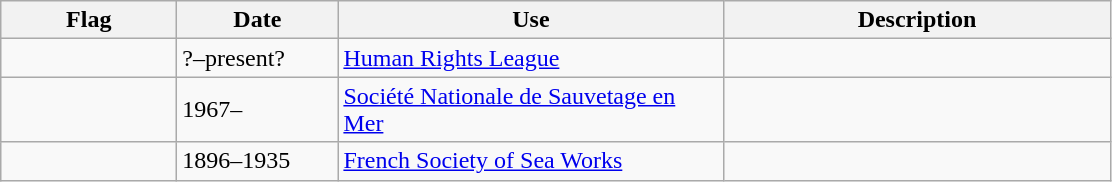<table class="wikitable">
<tr>
<th style="width:110px;">Flag</th>
<th style="width:100px;">Date</th>
<th style="width:250px;">Use</th>
<th style="width:250px;">Description</th>
</tr>
<tr>
<td></td>
<td>?–present?</td>
<td><a href='#'>Human Rights League</a></td>
<td></td>
</tr>
<tr>
<td></td>
<td>1967–</td>
<td><a href='#'>Société Nationale de Sauvetage en Mer</a></td>
<td></td>
</tr>
<tr>
<td></td>
<td>1896–1935</td>
<td><a href='#'>French Society of Sea Works</a></td>
<td></td>
</tr>
</table>
